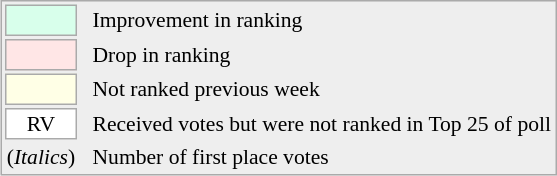<table align=right style="font-size:90%; border:1px solid #aaaaaa; white-space:nowrap; background:#eeeeee;">
<tr>
<td style="background:#d8ffeb; width:20px; border:1px solid #aaaaaa;"> </td>
<td rowspan=5> </td>
<td>Improvement in ranking</td>
</tr>
<tr>
<td style="background:#ffe6e6; width:20px; border:1px solid #aaaaaa;"> </td>
<td>Drop in ranking</td>
</tr>
<tr>
<td style="background:#ffffe6; width:20px; border:1px solid #aaaaaa;"> </td>
<td>Not ranked previous week</td>
</tr>
<tr>
<td align=center style="width:20px; border:1px solid #aaaaaa; background:white;">RV</td>
<td>Received votes but were not ranked in Top 25 of poll</td>
</tr>
<tr>
<td>(<em>Italics</em>)</td>
<td>Number of first place votes</td>
</tr>
</table>
